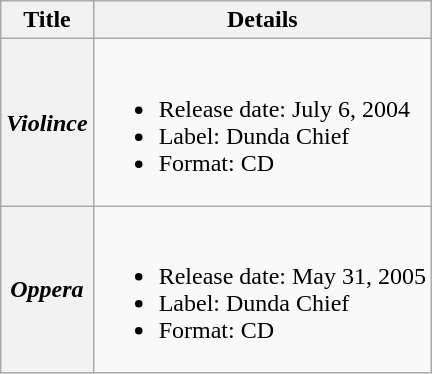<table class="wikitable plainrowheaders">
<tr>
<th>Title</th>
<th>Details</th>
</tr>
<tr>
<th scope="row"><em>Violince</em></th>
<td><br><ul><li>Release date: July 6, 2004</li><li>Label: Dunda Chief</li><li>Format: CD</li></ul></td>
</tr>
<tr>
<th scope="row"><em>Oppera</em></th>
<td><br><ul><li>Release date: May 31, 2005</li><li>Label: Dunda Chief</li><li>Format: CD</li></ul></td>
</tr>
</table>
